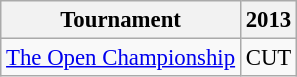<table class="wikitable" style="font-size:95%;text-align:center;">
<tr>
<th>Tournament</th>
<th>2013</th>
</tr>
<tr>
<td align=left><a href='#'>The Open Championship</a></td>
<td>CUT</td>
</tr>
</table>
